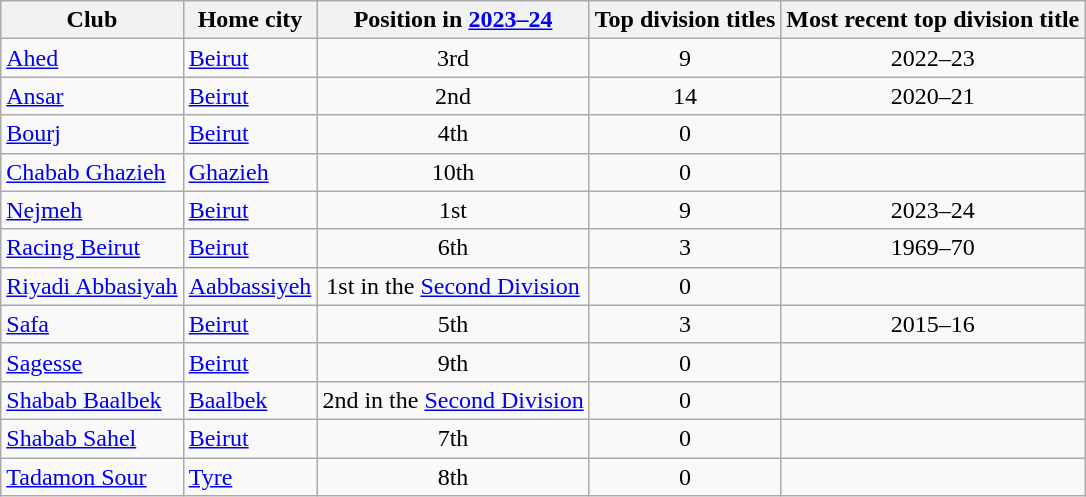<table class="wikitable sortable" style="text-align:center">
<tr>
<th>Club</th>
<th>Home city</th>
<th>Position in <a href='#'>2023–24</a></th>
<th>Top division titles</th>
<th>Most recent top division title</th>
</tr>
<tr>
<td style="text-align:left;"><a href='#'>Ahed</a></td>
<td style="text-align:left;"><a href='#'>Beirut</a> </td>
<td>3rd</td>
<td>9</td>
<td>2022–23</td>
</tr>
<tr>
<td style="text-align:left;"><a href='#'>Ansar</a></td>
<td style="text-align:left;"><a href='#'>Beirut</a> </td>
<td>2nd</td>
<td>14</td>
<td>2020–21</td>
</tr>
<tr>
<td style="text-align:left;"><a href='#'>Bourj</a></td>
<td style="text-align:left;"><a href='#'>Beirut</a> </td>
<td>4th</td>
<td>0</td>
<td></td>
</tr>
<tr>
<td style="text-align:left;"><a href='#'>Chabab Ghazieh</a></td>
<td style="text-align:left;"><a href='#'>Ghazieh</a></td>
<td>10th</td>
<td>0</td>
<td></td>
</tr>
<tr>
<td style="text-align:left;"><a href='#'>Nejmeh</a></td>
<td style="text-align:left;"><a href='#'>Beirut</a> </td>
<td>1st</td>
<td>9</td>
<td>2023–24</td>
</tr>
<tr>
<td style="text-align:left;"><a href='#'>Racing Beirut</a></td>
<td style="text-align:left;"><a href='#'>Beirut</a> </td>
<td>6th</td>
<td>3</td>
<td>1969–70</td>
</tr>
<tr>
<td style="text-align:left;"><a href='#'>Riyadi Abbasiyah</a></td>
<td style="text-align:left;"><a href='#'>Aabbassiyeh</a></td>
<td> 1st in the <a href='#'>Second Division</a></td>
<td>0</td>
<td></td>
</tr>
<tr>
<td style="text-align:left;"><a href='#'>Safa</a></td>
<td style="text-align:left;"><a href='#'>Beirut</a> </td>
<td>5th</td>
<td>3</td>
<td>2015–16</td>
</tr>
<tr>
<td style="text-align:left;"><a href='#'>Sagesse</a></td>
<td style="text-align:left;"><a href='#'>Beirut</a> </td>
<td>9th</td>
<td>0</td>
<td></td>
</tr>
<tr>
<td style="text-align:left;"><a href='#'>Shabab Baalbek</a></td>
<td style="text-align:left;"><a href='#'>Baalbek</a></td>
<td> 2nd in the <a href='#'>Second Division</a></td>
<td>0</td>
<td></td>
</tr>
<tr>
<td style="text-align:left;"><a href='#'>Shabab Sahel</a></td>
<td style="text-align:left;"><a href='#'>Beirut</a> </td>
<td>7th</td>
<td>0</td>
<td></td>
</tr>
<tr>
<td style="text-align:left;"><a href='#'>Tadamon Sour</a></td>
<td style="text-align:left;"><a href='#'>Tyre</a></td>
<td>8th</td>
<td>0</td>
<td></td>
</tr>
</table>
